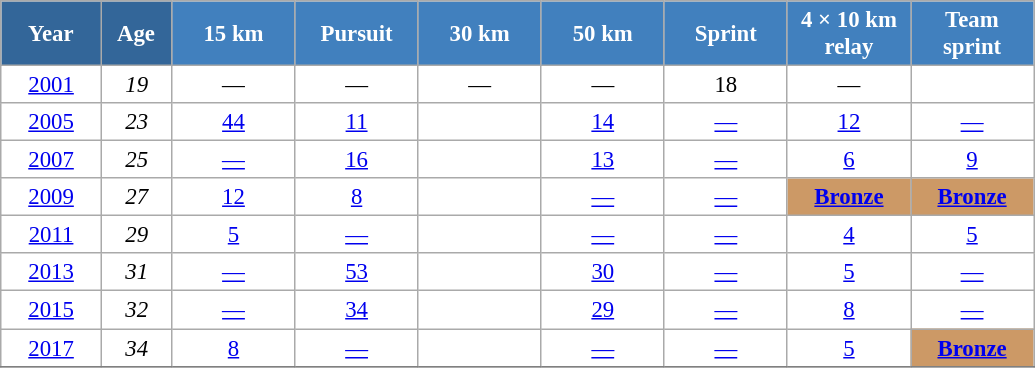<table class="wikitable" style="font-size:95%; text-align:center; border:grey solid 1px; border-collapse:collapse; background:#ffffff;">
<tr>
<th style="background-color:#369; color:white; width:60px;"> Year </th>
<th style="background-color:#369; color:white; width:40px;"> Age </th>
<th style="background-color:#4180be; color:white; width:75px;"> 15 km </th>
<th style="background-color:#4180be; color:white; width:75px;"> Pursuit </th>
<th style="background-color:#4180be; color:white; width:75px;"> 30 km </th>
<th style="background-color:#4180be; color:white; width:75px;"> 50 km </th>
<th style="background-color:#4180be; color:white; width:75px;"> Sprint </th>
<th style="background-color:#4180be; color:white; width:75px;"> 4 × 10 km <br> relay </th>
<th style="background-color:#4180be; color:white; width:75px;"> Team <br> sprint </th>
</tr>
<tr>
<td><a href='#'>2001</a></td>
<td><em>19</em></td>
<td>—</td>
<td>—</td>
<td>—</td>
<td>—</td>
<td>18</td>
<td>—</td>
<td></td>
</tr>
<tr>
<td><a href='#'>2005</a></td>
<td><em>23</em></td>
<td><a href='#'>44</a></td>
<td><a href='#'>11</a></td>
<td></td>
<td><a href='#'>14</a></td>
<td><a href='#'>—</a></td>
<td><a href='#'>12</a></td>
<td><a href='#'>—</a></td>
</tr>
<tr>
<td><a href='#'>2007</a></td>
<td><em>25</em></td>
<td><a href='#'>—</a></td>
<td><a href='#'>16</a></td>
<td></td>
<td><a href='#'>13</a></td>
<td><a href='#'>—</a></td>
<td><a href='#'>6</a></td>
<td><a href='#'>9</a></td>
</tr>
<tr>
<td><a href='#'>2009</a></td>
<td><em>27</em></td>
<td><a href='#'>12</a></td>
<td><a href='#'>8</a></td>
<td></td>
<td><a href='#'>—</a></td>
<td><a href='#'>—</a></td>
<td bgcolor="cc9966"><a href='#'><strong>Bronze</strong></a></td>
<td bgcolor="cc9966"><a href='#'><strong>Bronze</strong></a></td>
</tr>
<tr>
<td><a href='#'>2011</a></td>
<td><em>29</em></td>
<td><a href='#'>5</a></td>
<td><a href='#'>—</a></td>
<td></td>
<td><a href='#'>—</a></td>
<td><a href='#'>—</a></td>
<td><a href='#'>4</a></td>
<td><a href='#'>5</a></td>
</tr>
<tr>
<td><a href='#'>2013</a></td>
<td><em>31</em></td>
<td><a href='#'>—</a></td>
<td><a href='#'>53</a></td>
<td></td>
<td><a href='#'>30</a></td>
<td><a href='#'>—</a></td>
<td><a href='#'>5</a></td>
<td><a href='#'>—</a></td>
</tr>
<tr>
<td><a href='#'>2015</a></td>
<td><em>32</em></td>
<td><a href='#'>—</a></td>
<td><a href='#'>34</a></td>
<td></td>
<td><a href='#'>29</a></td>
<td><a href='#'>—</a></td>
<td><a href='#'>8</a></td>
<td><a href='#'>—</a></td>
</tr>
<tr>
<td><a href='#'>2017</a></td>
<td><em>34</em></td>
<td><a href='#'>8</a></td>
<td><a href='#'>—</a></td>
<td></td>
<td><a href='#'>—</a></td>
<td><a href='#'>—</a></td>
<td><a href='#'>5</a></td>
<td bgcolor="cc9966"><a href='#'><strong>Bronze</strong></a></td>
</tr>
<tr>
</tr>
</table>
